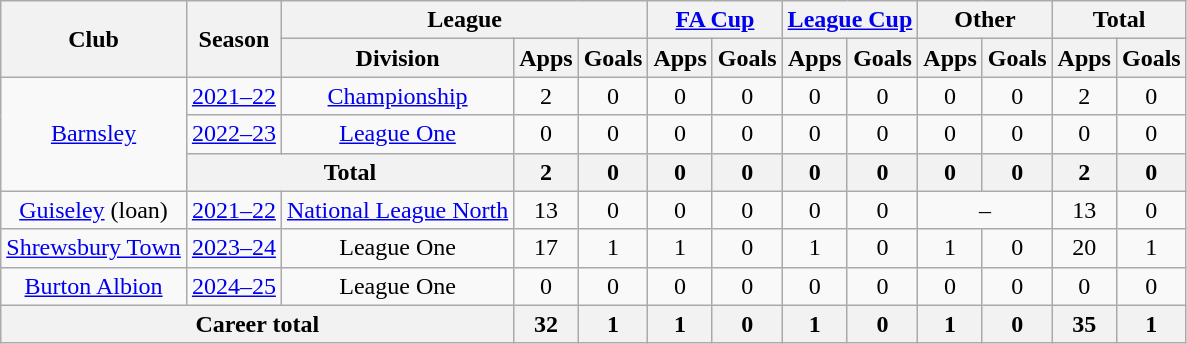<table class="wikitable" style="text-align:center">
<tr>
<th rowspan="2">Club</th>
<th rowspan="2">Season</th>
<th colspan="3">League</th>
<th colspan="2"><a href='#'>FA Cup</a></th>
<th colspan="2"><a href='#'>League Cup</a></th>
<th colspan="2">Other</th>
<th colspan="2">Total</th>
</tr>
<tr>
<th>Division</th>
<th>Apps</th>
<th>Goals</th>
<th>Apps</th>
<th>Goals</th>
<th>Apps</th>
<th>Goals</th>
<th>Apps</th>
<th>Goals</th>
<th>Apps</th>
<th>Goals</th>
</tr>
<tr>
<td rowspan=3><a href='#'>Barnsley</a></td>
<td><a href='#'>2021–22</a></td>
<td><a href='#'>Championship</a></td>
<td>2</td>
<td>0</td>
<td>0</td>
<td>0</td>
<td>0</td>
<td>0</td>
<td>0</td>
<td>0</td>
<td>2</td>
<td>0</td>
</tr>
<tr>
<td><a href='#'>2022–23</a></td>
<td><a href='#'>League One</a></td>
<td>0</td>
<td>0</td>
<td>0</td>
<td>0</td>
<td>0</td>
<td>0</td>
<td>0</td>
<td>0</td>
<td>0</td>
<td>0</td>
</tr>
<tr>
<th colspan=2>Total</th>
<th>2</th>
<th>0</th>
<th>0</th>
<th>0</th>
<th>0</th>
<th>0</th>
<th>0</th>
<th>0</th>
<th>2</th>
<th>0</th>
</tr>
<tr>
<td><a href='#'>Guiseley</a> (loan)</td>
<td><a href='#'>2021–22</a></td>
<td><a href='#'>National League North</a></td>
<td>13</td>
<td>0</td>
<td>0</td>
<td>0</td>
<td>0</td>
<td>0</td>
<td colspan=2>–</td>
<td>13</td>
<td>0</td>
</tr>
<tr>
<td><a href='#'>Shrewsbury Town</a></td>
<td><a href='#'>2023–24</a></td>
<td>League One</td>
<td>17</td>
<td>1</td>
<td>1</td>
<td>0</td>
<td>1</td>
<td>0</td>
<td>1</td>
<td>0</td>
<td>20</td>
<td>1</td>
</tr>
<tr>
<td><a href='#'>Burton Albion</a></td>
<td><a href='#'>2024–25</a></td>
<td>League One</td>
<td>0</td>
<td>0</td>
<td>0</td>
<td>0</td>
<td>0</td>
<td>0</td>
<td>0</td>
<td>0</td>
<td>0</td>
<td>0</td>
</tr>
<tr>
<th colspan="3">Career total</th>
<th>32</th>
<th>1</th>
<th>1</th>
<th>0</th>
<th>1</th>
<th>0</th>
<th>1</th>
<th>0</th>
<th>35</th>
<th>1</th>
</tr>
</table>
